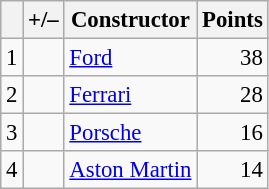<table class="wikitable" style="font-size: 95%;">
<tr>
<th scope="col"></th>
<th scope="col">+/–</th>
<th scope="col">Constructor</th>
<th scope="col">Points</th>
</tr>
<tr>
<td align="center">1</td>
<td align="left"></td>
<td> <a href='#'>Ford</a></td>
<td align="right">38</td>
</tr>
<tr>
<td align="center">2</td>
<td align="left"></td>
<td> <a href='#'>Ferrari</a></td>
<td align="right">28</td>
</tr>
<tr>
<td align="center">3</td>
<td align="left"></td>
<td> <a href='#'>Porsche</a></td>
<td align="right">16</td>
</tr>
<tr>
<td align="center">4</td>
<td align="left"></td>
<td> <a href='#'>Aston Martin</a></td>
<td align="right">14</td>
</tr>
</table>
